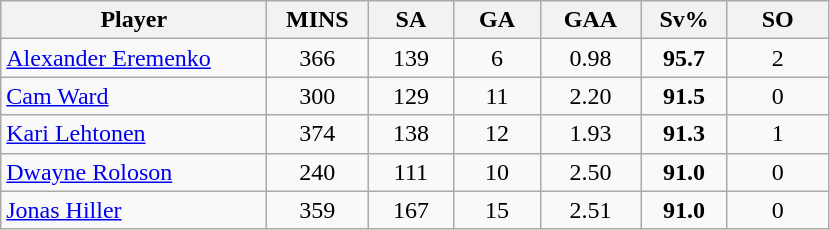<table class="wikitable sortable" style="text-align:center;">
<tr>
<th style="width:170px;">Player</th>
<th style="width:60px;">MINS</th>
<th style="width:50px;">SA</th>
<th style="width:50px;">GA</th>
<th style="width:60px;">GAA</th>
<th style="width:50px;">Sv%</th>
<th style="width:60px;">SO</th>
</tr>
<tr>
<td style="text-align:left;"> <a href='#'>Alexander Eremenko</a></td>
<td>366</td>
<td>139</td>
<td>6</td>
<td>0.98</td>
<td><strong>95.7</strong></td>
<td>2</td>
</tr>
<tr>
<td style="text-align:left;"> <a href='#'>Cam Ward</a></td>
<td>300</td>
<td>129</td>
<td>11</td>
<td>2.20</td>
<td><strong>91.5</strong></td>
<td>0</td>
</tr>
<tr>
<td style="text-align:left;"> <a href='#'>Kari Lehtonen</a></td>
<td>374</td>
<td>138</td>
<td>12</td>
<td>1.93</td>
<td><strong>91.3</strong></td>
<td>1</td>
</tr>
<tr>
<td style="text-align:left;"> <a href='#'>Dwayne Roloson</a></td>
<td>240</td>
<td>111</td>
<td>10</td>
<td>2.50</td>
<td><strong>91.0</strong></td>
<td>0</td>
</tr>
<tr>
<td style="text-align:left;"> <a href='#'>Jonas Hiller</a></td>
<td>359</td>
<td>167</td>
<td>15</td>
<td>2.51</td>
<td><strong>91.0</strong></td>
<td>0</td>
</tr>
</table>
